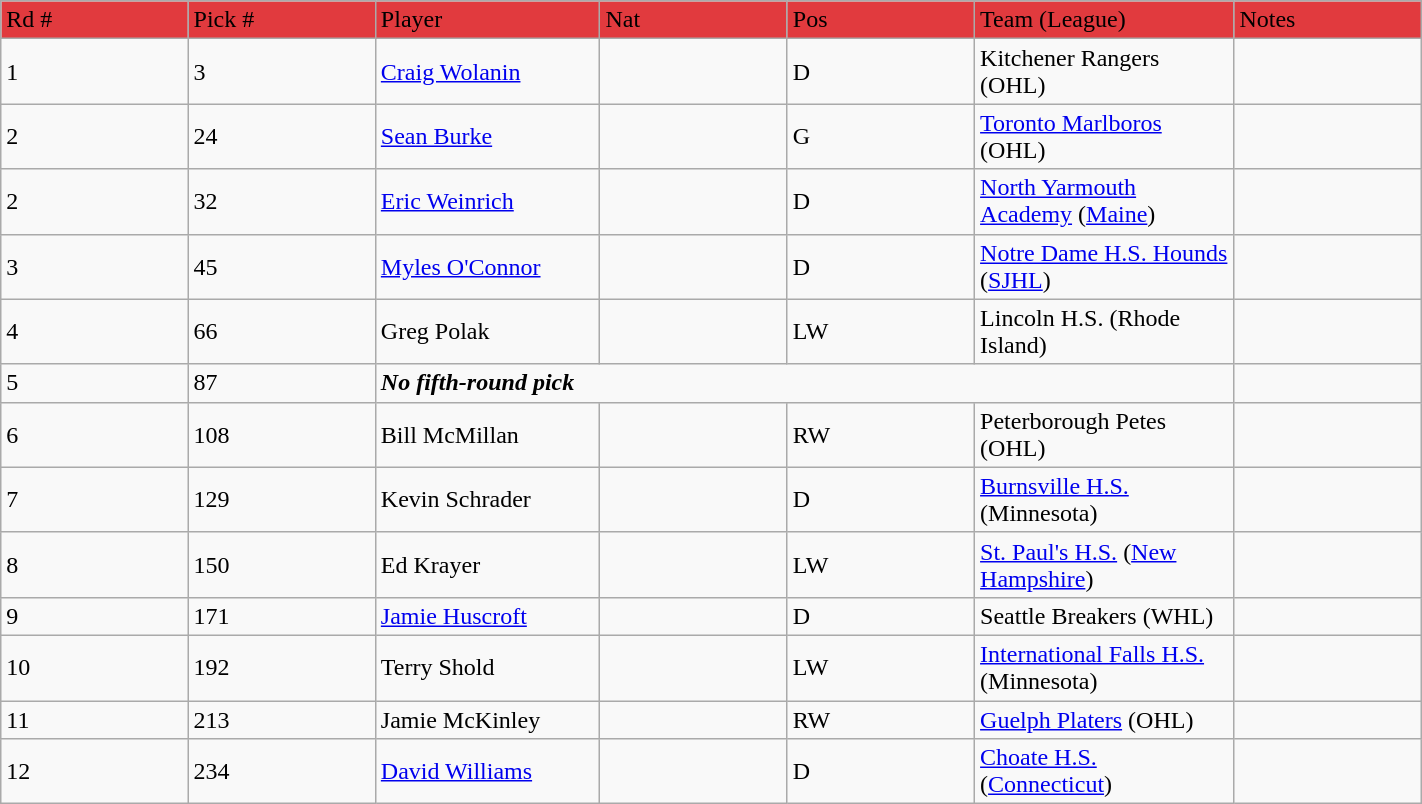<table class="wikitable" style="width: 75%">
<tr>
<td width="5%"; bgcolor="#E13A3E">Rd #</td>
<td width="5%"; bgcolor="#E13A3E">Pick #</td>
<td width="5%"; bgcolor="#E13A3E">Player</td>
<td width="5%"; bgcolor="#E13A3E">Nat</td>
<td width="5%"; bgcolor="#E13A3E">Pos</td>
<td width="5%"; bgcolor="#E13A3E">Team (League)</td>
<td width="5%"; bgcolor="#E13A3E">Notes</td>
</tr>
<tr>
<td>1</td>
<td>3</td>
<td><a href='#'>Craig Wolanin</a></td>
<td></td>
<td>D</td>
<td>Kitchener Rangers (OHL)</td>
<td></td>
</tr>
<tr>
<td>2</td>
<td>24</td>
<td><a href='#'>Sean Burke</a></td>
<td></td>
<td>G</td>
<td><a href='#'>Toronto Marlboros</a> (OHL)</td>
<td></td>
</tr>
<tr>
<td>2</td>
<td>32</td>
<td><a href='#'>Eric Weinrich</a></td>
<td></td>
<td>D</td>
<td><a href='#'>North Yarmouth Academy</a> (<a href='#'>Maine</a>)</td>
<td></td>
</tr>
<tr>
<td>3</td>
<td>45</td>
<td><a href='#'>Myles O'Connor</a></td>
<td></td>
<td>D</td>
<td><a href='#'>Notre Dame H.S. Hounds</a> (<a href='#'>SJHL</a>)</td>
<td></td>
</tr>
<tr>
<td>4</td>
<td>66</td>
<td>Greg Polak</td>
<td></td>
<td>LW</td>
<td>Lincoln H.S. (Rhode Island)</td>
<td></td>
</tr>
<tr>
<td>5</td>
<td>87</td>
<td colspan="4"><strong><em>No fifth-round pick</em></strong></td>
<td></td>
</tr>
<tr>
<td>6</td>
<td>108</td>
<td>Bill McMillan</td>
<td></td>
<td>RW</td>
<td>Peterborough Petes (OHL)</td>
<td></td>
</tr>
<tr>
<td>7</td>
<td>129</td>
<td>Kevin Schrader</td>
<td></td>
<td>D</td>
<td><a href='#'>Burnsville H.S.</a> (Minnesota)</td>
<td></td>
</tr>
<tr>
<td>8</td>
<td>150</td>
<td>Ed Krayer</td>
<td></td>
<td>LW</td>
<td><a href='#'>St. Paul's H.S.</a> (<a href='#'>New Hampshire</a>)</td>
<td></td>
</tr>
<tr>
<td>9</td>
<td>171</td>
<td><a href='#'>Jamie Huscroft</a></td>
<td></td>
<td>D</td>
<td>Seattle Breakers (WHL)</td>
<td></td>
</tr>
<tr>
<td>10</td>
<td>192</td>
<td>Terry Shold</td>
<td></td>
<td>LW</td>
<td><a href='#'>International Falls H.S.</a> (Minnesota)</td>
<td></td>
</tr>
<tr>
<td>11</td>
<td>213</td>
<td>Jamie McKinley</td>
<td></td>
<td>RW</td>
<td><a href='#'>Guelph Platers</a> (OHL)</td>
<td></td>
</tr>
<tr>
<td>12</td>
<td>234</td>
<td><a href='#'>David Williams</a></td>
<td></td>
<td>D</td>
<td><a href='#'>Choate H.S.</a> (<a href='#'>Connecticut</a>)</td>
<td></td>
</tr>
</table>
